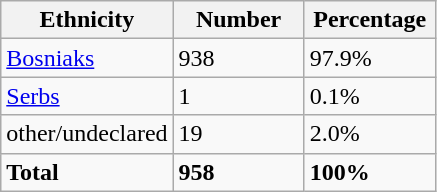<table class="wikitable">
<tr>
<th width="100px">Ethnicity</th>
<th width="80px">Number</th>
<th width="80px">Percentage</th>
</tr>
<tr>
<td><a href='#'>Bosniaks</a></td>
<td>938</td>
<td>97.9%</td>
</tr>
<tr>
<td><a href='#'>Serbs</a></td>
<td>1</td>
<td>0.1%</td>
</tr>
<tr>
<td>other/undeclared</td>
<td>19</td>
<td>2.0%</td>
</tr>
<tr>
<td><strong>Total</strong></td>
<td><strong>958</strong></td>
<td><strong>100%</strong></td>
</tr>
</table>
